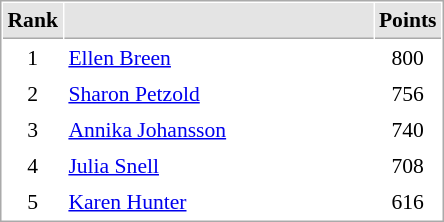<table cellspacing="1" cellpadding="3" style="border:1px solid #AAAAAA;font-size:90%">
<tr bgcolor="#E4E4E4">
<th style="border-bottom:1px solid #AAAAAA" width=10>Rank</th>
<th style="border-bottom:1px solid #AAAAAA" width=200></th>
<th style="border-bottom:1px solid #AAAAAA" width=20>Points</th>
</tr>
<tr>
<td align="center">1</td>
<td> <a href='#'>Ellen Breen</a></td>
<td align=center>800</td>
</tr>
<tr>
<td align="center">2</td>
<td> <a href='#'>Sharon Petzold</a></td>
<td align=center>756</td>
</tr>
<tr>
<td align="center">3</td>
<td> <a href='#'>Annika Johansson</a></td>
<td align=center>740</td>
</tr>
<tr>
<td align="center">4</td>
<td> <a href='#'>Julia Snell</a></td>
<td align=center>708</td>
</tr>
<tr>
<td align="center">5</td>
<td> <a href='#'>Karen Hunter</a></td>
<td align=center>616</td>
</tr>
</table>
